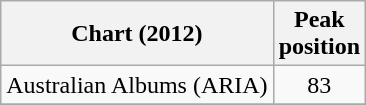<table class="wikitable plainrowheaders">
<tr>
<th>Chart (2012)</th>
<th>Peak<br>position</th>
</tr>
<tr>
<td>Australian Albums (ARIA)</td>
<td align="center">83</td>
</tr>
<tr>
</tr>
</table>
